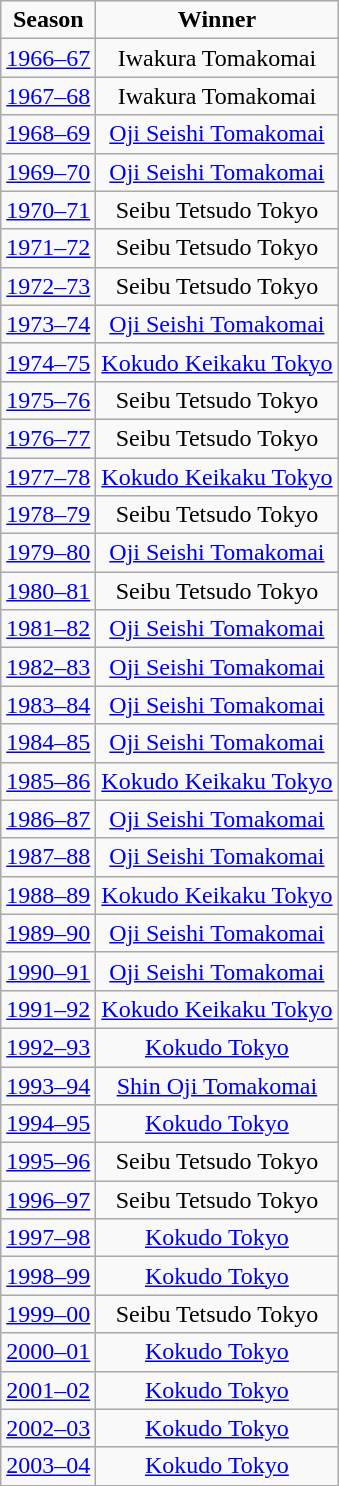<table class="wikitable" style="text-align: center;">
<tr>
<td><strong>Season</strong></td>
<td><strong>Winner</strong></td>
</tr>
<tr>
<td><a href='#'>1966–67</a></td>
<td>Iwakura Tomakomai</td>
</tr>
<tr>
<td><a href='#'>1967–68</a></td>
<td>Iwakura Tomakomai</td>
</tr>
<tr>
<td><a href='#'>1968–69</a></td>
<td><a href='#'>Oji Seishi Tomakomai</a></td>
</tr>
<tr>
<td><a href='#'>1969–70</a></td>
<td><a href='#'>Oji Seishi Tomakomai</a></td>
</tr>
<tr>
<td><a href='#'>1970–71</a></td>
<td>Seibu Tetsudo Tokyo</td>
</tr>
<tr>
<td><a href='#'>1971–72</a></td>
<td>Seibu Tetsudo Tokyo</td>
</tr>
<tr>
<td><a href='#'>1972–73</a></td>
<td>Seibu Tetsudo Tokyo</td>
</tr>
<tr>
<td><a href='#'>1973–74</a></td>
<td><a href='#'>Oji Seishi Tomakomai</a></td>
</tr>
<tr>
<td><a href='#'>1974–75</a></td>
<td><a href='#'>Kokudo Keikaku Tokyo</a></td>
</tr>
<tr>
<td><a href='#'>1975–76</a></td>
<td>Seibu Tetsudo Tokyo</td>
</tr>
<tr>
<td><a href='#'>1976–77</a></td>
<td>Seibu Tetsudo Tokyo</td>
</tr>
<tr>
<td><a href='#'>1977–78</a></td>
<td><a href='#'>Kokudo Keikaku Tokyo</a></td>
</tr>
<tr>
<td><a href='#'>1978–79</a></td>
<td>Seibu Tetsudo Tokyo</td>
</tr>
<tr>
<td><a href='#'>1979–80</a></td>
<td><a href='#'>Oji Seishi Tomakomai</a></td>
</tr>
<tr>
<td><a href='#'>1980–81</a></td>
<td>Seibu Tetsudo Tokyo</td>
</tr>
<tr>
<td><a href='#'>1981–82</a></td>
<td><a href='#'>Oji Seishi Tomakomai</a></td>
</tr>
<tr>
<td><a href='#'>1982–83</a></td>
<td><a href='#'>Oji Seishi Tomakomai</a></td>
</tr>
<tr>
<td><a href='#'>1983–84</a></td>
<td><a href='#'>Oji Seishi Tomakomai</a></td>
</tr>
<tr>
<td><a href='#'>1984–85</a></td>
<td><a href='#'>Oji Seishi Tomakomai</a></td>
</tr>
<tr>
<td><a href='#'>1985–86</a></td>
<td><a href='#'>Kokudo Keikaku Tokyo</a></td>
</tr>
<tr>
<td><a href='#'>1986–87</a></td>
<td><a href='#'>Oji Seishi Tomakomai</a></td>
</tr>
<tr>
<td><a href='#'>1987–88</a></td>
<td><a href='#'>Oji Seishi Tomakomai</a></td>
</tr>
<tr>
<td><a href='#'>1988–89</a></td>
<td><a href='#'>Kokudo Keikaku Tokyo</a></td>
</tr>
<tr>
<td><a href='#'>1989–90</a></td>
<td><a href='#'>Oji Seishi Tomakomai</a></td>
</tr>
<tr>
<td><a href='#'>1990–91</a></td>
<td><a href='#'>Oji Seishi Tomakomai</a></td>
</tr>
<tr>
<td><a href='#'>1991–92</a></td>
<td><a href='#'>Kokudo Keikaku Tokyo</a></td>
</tr>
<tr>
<td><a href='#'>1992–93</a></td>
<td><a href='#'>Kokudo Tokyo</a></td>
</tr>
<tr>
<td><a href='#'>1993–94</a></td>
<td><a href='#'>Shin Oji Tomakomai</a></td>
</tr>
<tr>
<td><a href='#'>1994–95</a></td>
<td><a href='#'>Kokudo Tokyo</a></td>
</tr>
<tr>
<td><a href='#'>1995–96</a></td>
<td>Seibu Tetsudo Tokyo</td>
</tr>
<tr>
<td><a href='#'>1996–97</a></td>
<td>Seibu Tetsudo Tokyo</td>
</tr>
<tr>
<td><a href='#'>1997–98</a></td>
<td><a href='#'>Kokudo Tokyo</a></td>
</tr>
<tr>
<td><a href='#'>1998–99</a></td>
<td><a href='#'>Kokudo Tokyo</a></td>
</tr>
<tr>
<td><a href='#'>1999–00</a></td>
<td>Seibu Tetsudo Tokyo</td>
</tr>
<tr>
<td><a href='#'>2000–01</a></td>
<td><a href='#'>Kokudo Tokyo</a></td>
</tr>
<tr>
<td><a href='#'>2001–02</a></td>
<td><a href='#'>Kokudo Tokyo</a></td>
</tr>
<tr>
<td><a href='#'>2002–03</a></td>
<td><a href='#'>Kokudo Tokyo</a></td>
</tr>
<tr>
<td><a href='#'>2003–04</a></td>
<td><a href='#'>Kokudo Tokyo</a></td>
</tr>
<tr>
</tr>
</table>
